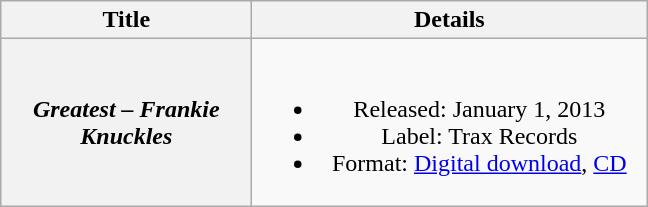<table class="wikitable plainrowheaders" style="text-align:center;">
<tr>
<th scope="col" style="width:10em;">Title</th>
<th scope="col" style="width:16em;">Details</th>
</tr>
<tr>
<th scope="row"><em>Greatest – Frankie Knuckles</em></th>
<td><br><ul><li>Released: January 1, 2013</li><li>Label: Trax Records</li><li>Format: <a href='#'>Digital download</a>, <a href='#'>CD</a></li></ul></td>
</tr>
</table>
